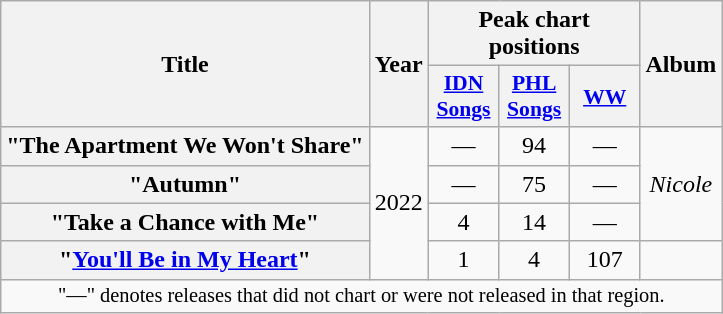<table class="wikitable plainrowheaders" style="text-align:center;">
<tr>
<th rowspan="2" scope="col">Title</th>
<th rowspan="2" scope="col">Year</th>
<th colspan="3" scope="col">Peak chart positions</th>
<th rowspan="2" scope="col">Album</th>
</tr>
<tr>
<th scope="col" style="font-size:90%; width:2.8em"><a href='#'>IDN<br>Songs</a><br></th>
<th scope="col" style="font-size:90%; width:2.8em"><a href='#'>PHL<br>Songs</a><br></th>
<th scope="col" style="width:2.8em; font-size:90%"><a href='#'>WW</a><br></th>
</tr>
<tr>
<th scope="row">"The Apartment We Won't Share"</th>
<td rowspan="4">2022</td>
<td>—</td>
<td>94</td>
<td>—</td>
<td rowspan="3"><em>Nicole</em></td>
</tr>
<tr>
<th scope="row">"Autumn"</th>
<td>—</td>
<td>75</td>
<td>—</td>
</tr>
<tr>
<th scope="row">"Take a Chance with Me"</th>
<td>4</td>
<td>14</td>
<td>—</td>
</tr>
<tr>
<th scope="row">"<a href='#'>You'll Be in My Heart</a>"</th>
<td>1</td>
<td>4</td>
<td>107</td>
<td></td>
</tr>
<tr>
<td colspan="6" style="font-size:85%">"—" denotes releases that did not chart or were not released in that region.</td>
</tr>
</table>
